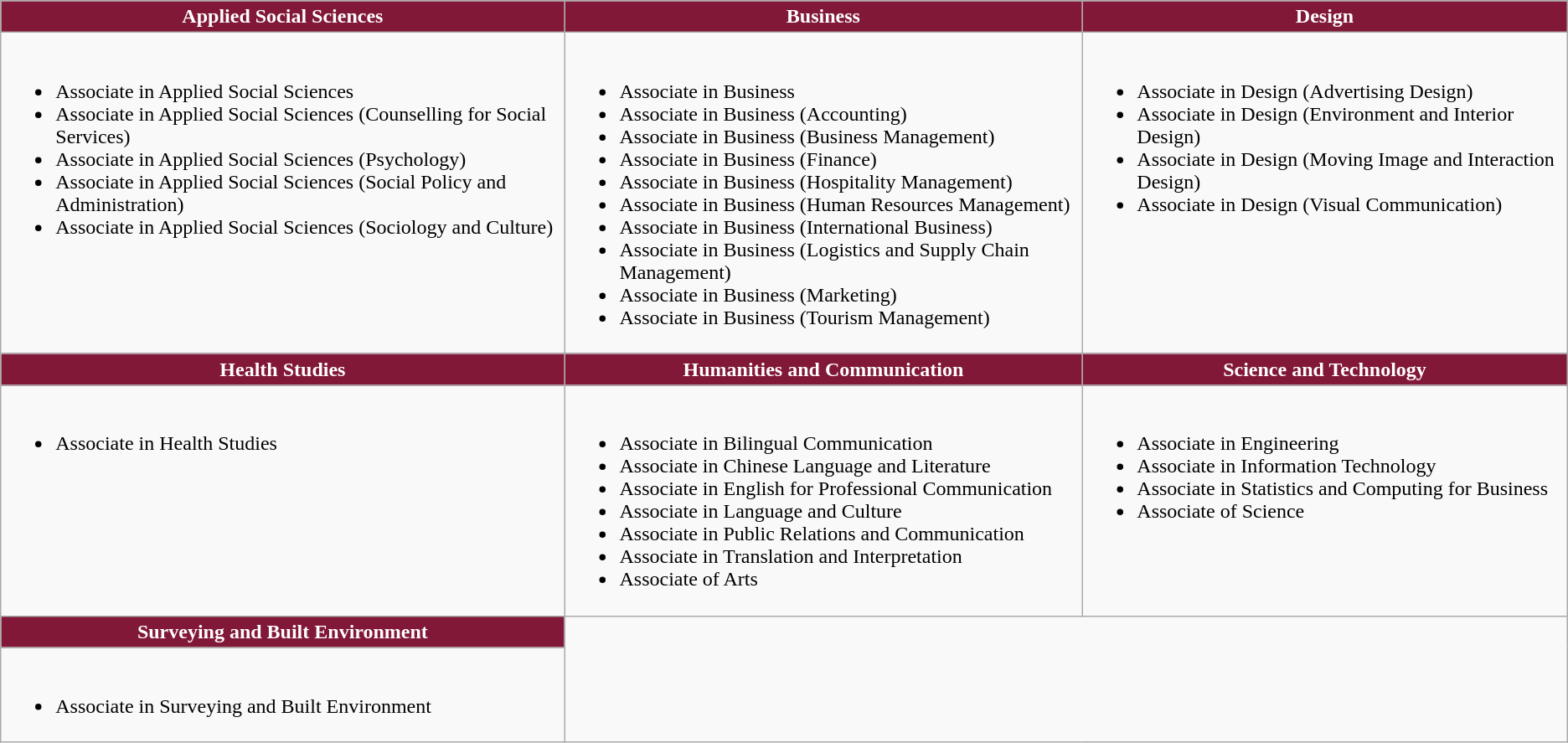<table class="wikitable">
<tr>
<th style="background:#811837;color:white">Applied Social Sciences</th>
<th style="background:#811837;color:white">Business</th>
<th style="background:#811837;color:white">Design</th>
</tr>
<tr>
<td valign="top"><br><ul><li>Associate in Applied Social Sciences</li><li>Associate in Applied Social Sciences (Counselling for Social Services)</li><li>Associate in Applied Social Sciences (Psychology)</li><li>Associate in Applied Social Sciences (Social Policy and Administration)</li><li>Associate in Applied Social Sciences (Sociology and Culture)</li></ul></td>
<td valign="top"><br><ul><li>Associate in Business</li><li>Associate in Business (Accounting)</li><li>Associate in Business (Business Management)</li><li>Associate in Business (Finance)</li><li>Associate in Business (Hospitality Management)</li><li>Associate in Business (Human Resources Management)</li><li>Associate in Business (International Business)</li><li>Associate in Business (Logistics and Supply Chain Management)</li><li>Associate in Business (Marketing)</li><li>Associate in Business (Tourism Management)</li></ul></td>
<td valign="top"><br><ul><li>Associate in Design (Advertising Design)</li><li>Associate in Design (Environment and Interior Design)</li><li>Associate in Design (Moving Image and Interaction Design)</li><li>Associate in Design (Visual Communication)</li></ul></td>
</tr>
<tr>
<th style="background:#811837;color:white">Health Studies</th>
<th style="background:#811837;color:white">Humanities and Communication</th>
<th style="background:#811837;color:white">Science and Technology</th>
</tr>
<tr>
<td valign="top"><br><ul><li>Associate in Health Studies</li></ul></td>
<td valign="top"><br><ul><li>Associate in Bilingual Communication</li><li>Associate in Chinese Language and Literature</li><li>Associate in English for Professional Communication</li><li>Associate in Language and Culture</li><li>Associate in Public Relations and Communication</li><li>Associate in Translation and Interpretation</li><li>Associate of Arts</li></ul></td>
<td valign="top"><br><ul><li>Associate in Engineering</li><li>Associate in Information Technology</li><li>Associate in Statistics and Computing for Business</li><li>Associate of Science</li></ul></td>
</tr>
<tr>
<th style="background:#811837;color:white">Surveying and Built Environment</th>
</tr>
<tr>
<td valign="top"><br><ul><li>Associate in Surveying and Built Environment</li></ul></td>
</tr>
</table>
